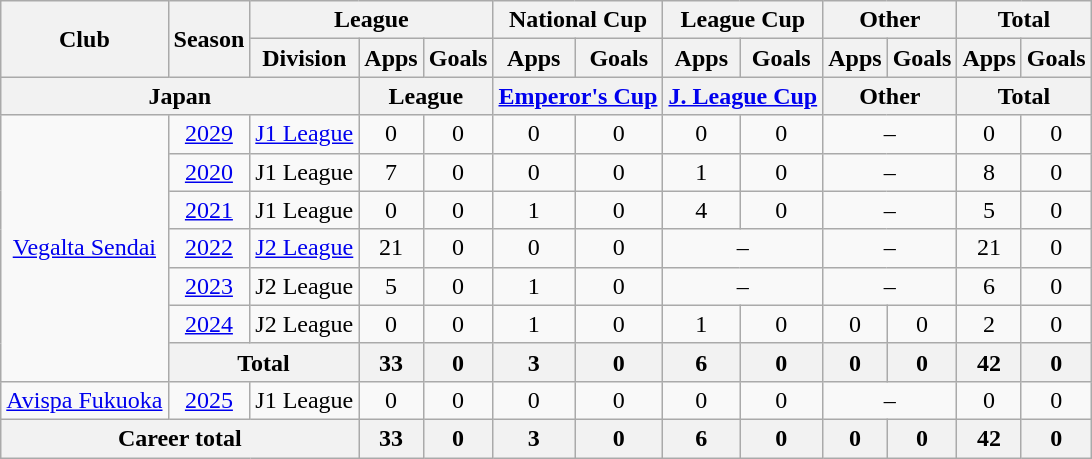<table class="wikitable" style="text-align:center">
<tr>
<th rowspan=2>Club</th>
<th rowspan=2>Season</th>
<th colspan=3>League</th>
<th colspan=2>National Cup</th>
<th colspan=2>League Cup</th>
<th colspan=2>Other</th>
<th colspan=2>Total</th>
</tr>
<tr>
<th>Division</th>
<th>Apps</th>
<th>Goals</th>
<th>Apps</th>
<th>Goals</th>
<th>Apps</th>
<th>Goals</th>
<th>Apps</th>
<th>Goals</th>
<th>Apps</th>
<th>Goals</th>
</tr>
<tr>
<th colspan=3>Japan</th>
<th colspan=2>League</th>
<th colspan=2><a href='#'>Emperor's Cup</a></th>
<th colspan=2><a href='#'>J. League Cup</a></th>
<th colspan=2>Other</th>
<th colspan=2>Total</th>
</tr>
<tr>
<td rowspan="7"><a href='#'>Vegalta Sendai</a></td>
<td><a href='#'>2029</a></td>
<td><a href='#'>J1 League</a></td>
<td>0</td>
<td>0</td>
<td>0</td>
<td>0</td>
<td>0</td>
<td>0</td>
<td colspan="2">–</td>
<td>0</td>
<td>0</td>
</tr>
<tr>
<td><a href='#'>2020</a></td>
<td>J1 League</td>
<td>7</td>
<td>0</td>
<td>0</td>
<td>0</td>
<td>1</td>
<td>0</td>
<td colspan="2">–</td>
<td>8</td>
<td>0</td>
</tr>
<tr>
<td><a href='#'>2021</a></td>
<td>J1 League</td>
<td>0</td>
<td>0</td>
<td>1</td>
<td>0</td>
<td>4</td>
<td>0</td>
<td colspan="2">–</td>
<td>5</td>
<td>0</td>
</tr>
<tr>
<td><a href='#'>2022</a></td>
<td><a href='#'>J2 League</a></td>
<td>21</td>
<td>0</td>
<td>0</td>
<td>0</td>
<td colspan="2">–</td>
<td colspan="2">–</td>
<td>21</td>
<td>0</td>
</tr>
<tr>
<td><a href='#'>2023</a></td>
<td>J2 League</td>
<td>5</td>
<td>0</td>
<td>1</td>
<td>0</td>
<td colspan="2">–</td>
<td colspan="2">–</td>
<td>6</td>
<td>0</td>
</tr>
<tr>
<td><a href='#'>2024</a></td>
<td>J2 League</td>
<td>0</td>
<td>0</td>
<td>1</td>
<td>0</td>
<td>1</td>
<td>0</td>
<td>0</td>
<td>0</td>
<td>2</td>
<td>0</td>
</tr>
<tr>
<th colspan="2">Total</th>
<th>33</th>
<th>0</th>
<th>3</th>
<th>0</th>
<th>6</th>
<th>0</th>
<th>0</th>
<th>0</th>
<th>42</th>
<th>0</th>
</tr>
<tr>
<td><a href='#'>Avispa Fukuoka</a></td>
<td><a href='#'>2025</a></td>
<td>J1 League</td>
<td>0</td>
<td>0</td>
<td>0</td>
<td>0</td>
<td>0</td>
<td>0</td>
<td colspan="2">–</td>
<td>0</td>
<td>0</td>
</tr>
<tr>
<th colspan=3>Career total</th>
<th>33</th>
<th>0</th>
<th>3</th>
<th>0</th>
<th>6</th>
<th>0</th>
<th>0</th>
<th>0</th>
<th>42</th>
<th>0</th>
</tr>
</table>
